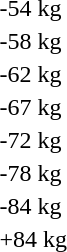<table>
<tr>
<td rowspan=2>-54 kg</td>
<td rowspan=2></td>
<td rowspan=2></td>
<td></td>
</tr>
<tr>
<td></td>
</tr>
<tr>
<td rowspan=2>-58 kg</td>
<td rowspan=2></td>
<td rowspan=2></td>
<td></td>
</tr>
<tr>
<td></td>
</tr>
<tr>
<td rowspan=2>-62 kg</td>
<td rowspan=2></td>
<td rowspan=2></td>
<td></td>
</tr>
<tr>
<td></td>
</tr>
<tr>
<td rowspan=2>-67 kg</td>
<td rowspan=2></td>
<td rowspan=2></td>
<td></td>
</tr>
<tr>
<td></td>
</tr>
<tr>
<td rowspan=2>-72 kg</td>
<td rowspan=2></td>
<td rowspan=2></td>
<td></td>
</tr>
<tr>
<td></td>
</tr>
<tr>
<td rowspan=2>-78 kg</td>
<td rowspan=2></td>
<td rowspan=2></td>
<td></td>
</tr>
<tr>
<td></td>
</tr>
<tr>
<td rowspan=2>-84 kg</td>
<td rowspan=2></td>
<td rowspan=2></td>
<td></td>
</tr>
<tr>
<td></td>
</tr>
<tr>
<td rowspan=2>+84 kg</td>
<td rowspan=2></td>
<td rowspan=2></td>
<td></td>
</tr>
<tr>
<td></td>
</tr>
</table>
